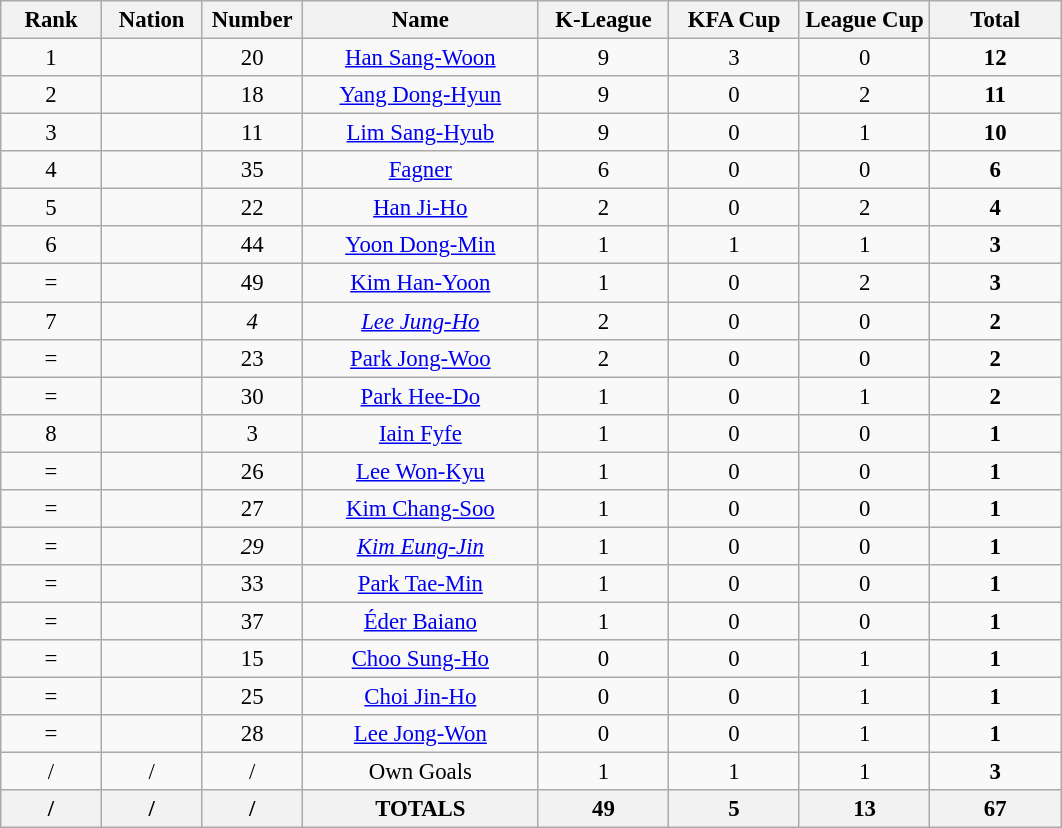<table class="wikitable" style="font-size: 95%; text-align: center;">
<tr>
<th width=60>Rank</th>
<th width=60>Nation</th>
<th width=60>Number</th>
<th width=150>Name</th>
<th width=80>K-League</th>
<th width=80>KFA Cup</th>
<th width=80>League Cup</th>
<th width=80>Total</th>
</tr>
<tr>
<td>1</td>
<td></td>
<td>20</td>
<td><a href='#'>Han Sang-Woon</a></td>
<td>9</td>
<td>3</td>
<td>0</td>
<td><strong>12</strong></td>
</tr>
<tr>
<td>2</td>
<td></td>
<td>18</td>
<td><a href='#'>Yang Dong-Hyun</a></td>
<td>9</td>
<td>0</td>
<td>2</td>
<td><strong>11</strong></td>
</tr>
<tr>
<td>3</td>
<td></td>
<td>11</td>
<td><a href='#'>Lim Sang-Hyub</a></td>
<td>9</td>
<td>0</td>
<td>1</td>
<td><strong>10</strong></td>
</tr>
<tr>
<td>4</td>
<td></td>
<td>35</td>
<td><a href='#'>Fagner</a></td>
<td>6</td>
<td>0</td>
<td>0</td>
<td><strong>6</strong></td>
</tr>
<tr>
<td>5</td>
<td></td>
<td>22</td>
<td><a href='#'>Han Ji-Ho</a></td>
<td>2</td>
<td>0</td>
<td>2</td>
<td><strong>4</strong></td>
</tr>
<tr>
<td>6</td>
<td></td>
<td>44</td>
<td><a href='#'>Yoon Dong-Min</a></td>
<td>1</td>
<td>1</td>
<td>1</td>
<td><strong>3</strong></td>
</tr>
<tr>
<td>=</td>
<td></td>
<td>49</td>
<td><a href='#'>Kim Han-Yoon</a></td>
<td>1</td>
<td>0</td>
<td>2</td>
<td><strong>3</strong></td>
</tr>
<tr>
<td>7</td>
<td></td>
<td><em>4</em></td>
<td><em><a href='#'>Lee Jung-Ho</a></em></td>
<td>2</td>
<td>0</td>
<td>0</td>
<td><strong>2</strong></td>
</tr>
<tr>
<td>=</td>
<td></td>
<td>23</td>
<td><a href='#'>Park Jong-Woo</a></td>
<td>2</td>
<td>0</td>
<td>0</td>
<td><strong>2</strong></td>
</tr>
<tr>
<td>=</td>
<td></td>
<td>30</td>
<td><a href='#'>Park Hee-Do</a></td>
<td>1</td>
<td>0</td>
<td>1</td>
<td><strong>2</strong></td>
</tr>
<tr>
<td>8</td>
<td></td>
<td>3</td>
<td><a href='#'>Iain Fyfe</a></td>
<td>1</td>
<td>0</td>
<td>0</td>
<td><strong>1</strong></td>
</tr>
<tr>
<td>=</td>
<td></td>
<td>26</td>
<td><a href='#'>Lee Won-Kyu</a></td>
<td>1</td>
<td>0</td>
<td>0</td>
<td><strong>1</strong></td>
</tr>
<tr>
<td>=</td>
<td></td>
<td>27</td>
<td><a href='#'>Kim Chang-Soo</a></td>
<td>1</td>
<td>0</td>
<td>0</td>
<td><strong>1</strong></td>
</tr>
<tr>
<td>=</td>
<td></td>
<td><em>29</em></td>
<td><em><a href='#'>Kim Eung-Jin</a></em></td>
<td>1</td>
<td>0</td>
<td>0</td>
<td><strong>1</strong></td>
</tr>
<tr>
<td>=</td>
<td></td>
<td>33</td>
<td><a href='#'>Park Tae-Min</a></td>
<td>1</td>
<td>0</td>
<td>0</td>
<td><strong>1</strong></td>
</tr>
<tr>
<td>=</td>
<td></td>
<td>37</td>
<td><a href='#'>Éder Baiano</a></td>
<td>1</td>
<td>0</td>
<td>0</td>
<td><strong>1</strong></td>
</tr>
<tr>
<td>=</td>
<td></td>
<td>15</td>
<td><a href='#'>Choo Sung-Ho</a></td>
<td>0</td>
<td>0</td>
<td>1</td>
<td><strong>1</strong></td>
</tr>
<tr>
<td>=</td>
<td></td>
<td>25</td>
<td><a href='#'>Choi Jin-Ho</a></td>
<td>0</td>
<td>0</td>
<td>1</td>
<td><strong>1</strong></td>
</tr>
<tr>
<td>=</td>
<td></td>
<td>28</td>
<td><a href='#'>Lee Jong-Won</a></td>
<td>0</td>
<td>0</td>
<td>1</td>
<td><strong>1</strong></td>
</tr>
<tr>
<td>/</td>
<td>/</td>
<td>/</td>
<td>Own Goals</td>
<td>1</td>
<td>1</td>
<td>1</td>
<td><strong>3</strong></td>
</tr>
<tr>
<th>/</th>
<th>/</th>
<th>/</th>
<th>TOTALS</th>
<th>49</th>
<th>5</th>
<th>13</th>
<th>67</th>
</tr>
</table>
